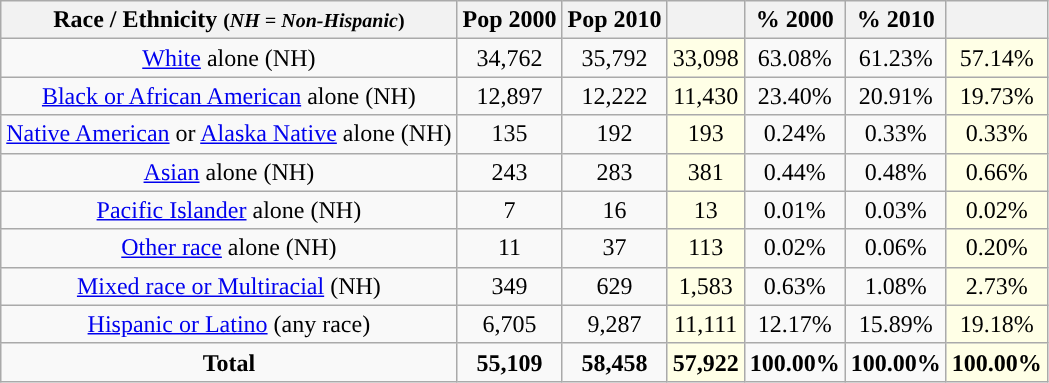<table class="wikitable" style="text-align:center;">
<tr>
<th>Race / Ethnicity <small>(<em>NH = Non-Hispanic</em>)</small></th>
<th>Pop 2000</th>
<th>Pop 2010</th>
<th></th>
<th>% 2000</th>
<th>% 2010</th>
<th></th>
</tr>
<tr>
<td><a href='#'>White</a> alone (NH)</td>
<td>34,762</td>
<td>35,792</td>
<td style='background: #ffffe6;'>33,098</td>
<td>63.08%</td>
<td>61.23%</td>
<td style='background: #ffffe6;'>57.14%</td>
</tr>
<tr>
<td><a href='#'>Black or African American</a> alone (NH)</td>
<td>12,897</td>
<td>12,222</td>
<td style='background: #ffffe6;'>11,430</td>
<td>23.40%</td>
<td>20.91%</td>
<td style='background: #ffffe6;'>19.73%</td>
</tr>
<tr>
<td><a href='#'>Native American</a> or <a href='#'>Alaska Native</a> alone (NH)</td>
<td>135</td>
<td>192</td>
<td style='background: #ffffe6;'>193</td>
<td>0.24%</td>
<td>0.33%</td>
<td style='background: #ffffe6;'>0.33%</td>
</tr>
<tr>
<td><a href='#'>Asian</a> alone (NH)</td>
<td>243</td>
<td>283</td>
<td style='background: #ffffe6;'>381</td>
<td>0.44%</td>
<td>0.48%</td>
<td style='background: #ffffe6;'>0.66%</td>
</tr>
<tr>
<td><a href='#'>Pacific Islander</a> alone (NH)</td>
<td>7</td>
<td>16</td>
<td style='background: #ffffe6;'>13</td>
<td>0.01%</td>
<td>0.03%</td>
<td style='background: #ffffe6;'>0.02%</td>
</tr>
<tr>
<td><a href='#'>Other race</a> alone (NH)</td>
<td>11</td>
<td>37</td>
<td style='background: #ffffe6;'>113</td>
<td>0.02%</td>
<td>0.06%</td>
<td style='background: #ffffe6;'>0.20%</td>
</tr>
<tr>
<td><a href='#'>Mixed race or Multiracial</a> (NH)</td>
<td>349</td>
<td>629</td>
<td style='background: #ffffe6;'>1,583</td>
<td>0.63%</td>
<td>1.08%</td>
<td style='background: #ffffe6;'>2.73%</td>
</tr>
<tr>
<td><a href='#'>Hispanic or Latino</a> (any race)</td>
<td>6,705</td>
<td>9,287</td>
<td style='background: #ffffe6;'>11,111</td>
<td>12.17%</td>
<td>15.89%</td>
<td style='background: #ffffe6;'>19.18%</td>
</tr>
<tr>
<td><strong>Total</strong></td>
<td><strong>55,109</strong></td>
<td><strong>58,458</strong></td>
<td style='background: #ffffe6;'><strong>57,922</strong></td>
<td><strong>100.00%</strong></td>
<td><strong>100.00%</strong></td>
<td style='background: #ffffe6;'><strong>100.00%</strong></td>
</tr>
</table>
